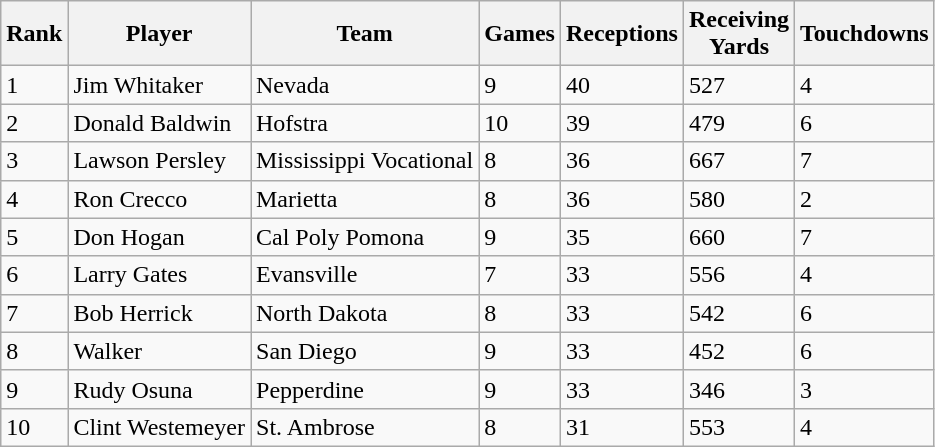<table class="wikitable sortable">
<tr>
<th>Rank</th>
<th>Player</th>
<th>Team</th>
<th>Games</th>
<th>Receptions</th>
<th>Receiving<br>Yards</th>
<th>Touchdowns</th>
</tr>
<tr>
<td>1</td>
<td>Jim Whitaker</td>
<td>Nevada</td>
<td>9</td>
<td>40</td>
<td>527</td>
<td>4</td>
</tr>
<tr>
<td>2</td>
<td>Donald Baldwin</td>
<td>Hofstra</td>
<td>10</td>
<td>39</td>
<td>479</td>
<td>6</td>
</tr>
<tr>
<td>3</td>
<td>Lawson Persley</td>
<td>Mississippi Vocational</td>
<td>8</td>
<td>36</td>
<td>667</td>
<td>7</td>
</tr>
<tr>
<td>4</td>
<td>Ron Crecco</td>
<td>Marietta</td>
<td>8</td>
<td>36</td>
<td>580</td>
<td>2</td>
</tr>
<tr>
<td>5</td>
<td>Don Hogan</td>
<td>Cal Poly Pomona</td>
<td>9</td>
<td>35</td>
<td>660</td>
<td>7</td>
</tr>
<tr>
<td>6</td>
<td>Larry Gates</td>
<td>Evansville</td>
<td>7</td>
<td>33</td>
<td>556</td>
<td>4</td>
</tr>
<tr>
<td>7</td>
<td>Bob Herrick</td>
<td>North Dakota</td>
<td>8</td>
<td>33</td>
<td>542</td>
<td>6</td>
</tr>
<tr>
<td>8</td>
<td>Walker</td>
<td>San Diego</td>
<td>9</td>
<td>33</td>
<td>452</td>
<td>6</td>
</tr>
<tr>
<td>9</td>
<td>Rudy Osuna</td>
<td>Pepperdine</td>
<td>9</td>
<td>33</td>
<td>346</td>
<td>3</td>
</tr>
<tr>
<td>10</td>
<td>Clint Westemeyer</td>
<td>St. Ambrose</td>
<td>8</td>
<td>31</td>
<td>553</td>
<td>4</td>
</tr>
</table>
